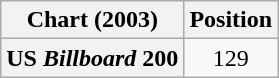<table class="wikitable plainrowheaders">
<tr>
<th scope="col">Chart (2003)</th>
<th scope="col">Position</th>
</tr>
<tr>
<th scope="row">US <em>Billboard</em> 200</th>
<td style="text-align:center;">129</td>
</tr>
</table>
